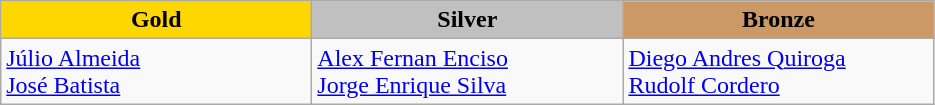<table class="wikitable" style="text-align:left">
<tr align="center">
<td width=200 bgcolor=gold><strong>Gold</strong></td>
<td width=200 bgcolor=silver><strong>Silver</strong></td>
<td width=200 bgcolor=CC9966><strong>Bronze</strong></td>
</tr>
<tr>
<td><a href='#'>Júlio Almeida</a><br><a href='#'>José Batista</a><br><em></em></td>
<td><a href='#'>Alex Fernan Enciso</a><br><a href='#'>Jorge Enrique Silva</a><br><em></em></td>
<td><a href='#'>Diego Andres Quiroga</a><br><a href='#'>Rudolf Cordero</a><br><em></em></td>
</tr>
</table>
